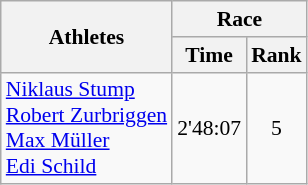<table class="wikitable" border="1" style="font-size:90%; text-align:center;">
<tr>
<th rowspan=2>Athletes</th>
<th colspan=2>Race</th>
</tr>
<tr>
<th>Time</th>
<th>Rank</th>
</tr>
<tr>
<td style="text-align:left;"><a href='#'>Niklaus Stump</a><br><a href='#'>Robert Zurbriggen</a><br><a href='#'>Max Müller</a><br><a href='#'>Edi Schild</a></td>
<td>2'48:07</td>
<td>5</td>
</tr>
</table>
